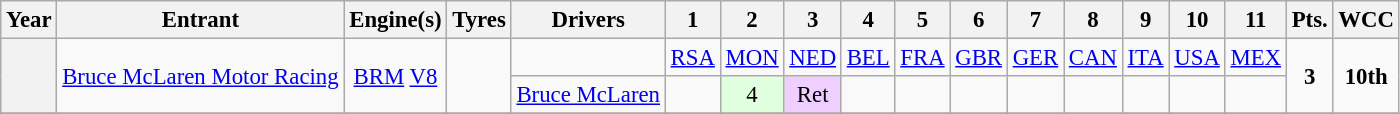<table class="wikitable" style="text-align:center; font-size:95%">
<tr>
<th>Year</th>
<th>Entrant</th>
<th>Engine(s)</th>
<th>Tyres</th>
<th>Drivers</th>
<th>1</th>
<th>2</th>
<th>3</th>
<th>4</th>
<th>5</th>
<th>6</th>
<th>7</th>
<th>8</th>
<th>9</th>
<th>10</th>
<th>11</th>
<th>Pts.</th>
<th>WCC</th>
</tr>
<tr>
<th rowspan="2"></th>
<td rowspan="2"><a href='#'>Bruce McLaren Motor Racing</a></td>
<td rowspan="2"><a href='#'>BRM</a> <a href='#'>V8</a></td>
<td rowspan="2"></td>
<td></td>
<td><a href='#'>RSA</a></td>
<td><a href='#'>MON</a></td>
<td><a href='#'>NED</a></td>
<td><a href='#'>BEL</a></td>
<td><a href='#'>FRA</a></td>
<td><a href='#'>GBR</a></td>
<td><a href='#'>GER</a></td>
<td><a href='#'>CAN</a></td>
<td><a href='#'>ITA</a></td>
<td><a href='#'>USA</a></td>
<td><a href='#'>MEX</a></td>
<td rowspan="2"><strong>3</strong></td>
<td rowspan="2"><strong>10th</strong></td>
</tr>
<tr>
<td><a href='#'>Bruce McLaren</a></td>
<td></td>
<td style="background:#dfffdf;">4</td>
<td style="background:#efcfff;">Ret</td>
<td></td>
<td></td>
<td></td>
<td></td>
<td></td>
<td></td>
<td></td>
<td></td>
</tr>
<tr>
</tr>
</table>
